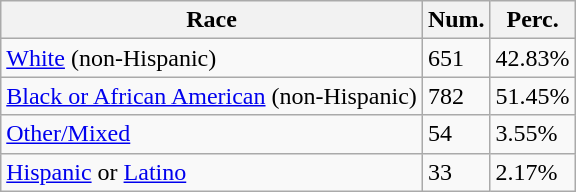<table class="wikitable">
<tr>
<th>Race</th>
<th>Num.</th>
<th>Perc.</th>
</tr>
<tr>
<td><a href='#'>White</a> (non-Hispanic)</td>
<td>651</td>
<td>42.83%</td>
</tr>
<tr>
<td><a href='#'>Black or African American</a> (non-Hispanic)</td>
<td>782</td>
<td>51.45%</td>
</tr>
<tr>
<td><a href='#'>Other/Mixed</a></td>
<td>54</td>
<td>3.55%</td>
</tr>
<tr>
<td><a href='#'>Hispanic</a> or <a href='#'>Latino</a></td>
<td>33</td>
<td>2.17%</td>
</tr>
</table>
